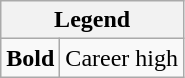<table class="wikitable mw-collapsible mw-collapsed">
<tr>
<th colspan="2">Legend</th>
</tr>
<tr>
<td><strong>Bold</strong></td>
<td>Career high</td>
</tr>
</table>
